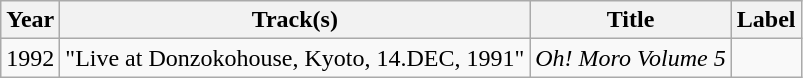<table class="wikitable">
<tr>
<th>Year</th>
<th>Track(s)</th>
<th>Title</th>
<th>Label</th>
</tr>
<tr>
<td>1992</td>
<td>"Live at Donzokohouse, Kyoto, 14.DEC, 1991"</td>
<td><em>Oh! Moro Volume 5</em></td>
<td></td>
</tr>
</table>
